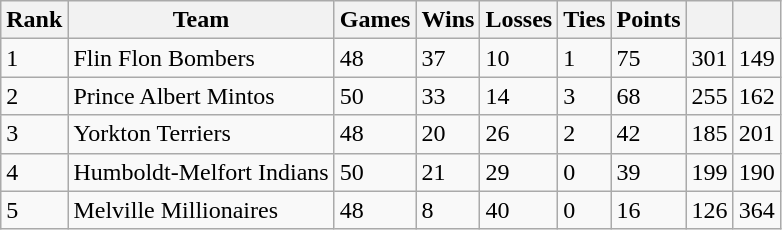<table class="wikitable">
<tr>
<th>Rank</th>
<th>Team</th>
<th>Games</th>
<th>Wins</th>
<th>Losses</th>
<th>Ties</th>
<th>Points</th>
<th></th>
<th></th>
</tr>
<tr>
<td>1</td>
<td>Flin Flon Bombers</td>
<td>48</td>
<td>37</td>
<td>10</td>
<td>1</td>
<td>75</td>
<td>301</td>
<td>149</td>
</tr>
<tr>
<td>2</td>
<td>Prince Albert Mintos</td>
<td>50</td>
<td>33</td>
<td>14</td>
<td>3</td>
<td>68</td>
<td>255</td>
<td>162</td>
</tr>
<tr>
<td>3</td>
<td>Yorkton Terriers</td>
<td>48</td>
<td>20</td>
<td>26</td>
<td>2</td>
<td>42</td>
<td>185</td>
<td>201</td>
</tr>
<tr>
<td>4</td>
<td>Humboldt-Melfort Indians</td>
<td>50</td>
<td>21</td>
<td>29</td>
<td>0</td>
<td>39</td>
<td>199</td>
<td>190</td>
</tr>
<tr>
<td>5</td>
<td>Melville Millionaires</td>
<td>48</td>
<td>8</td>
<td>40</td>
<td>0</td>
<td>16</td>
<td>126</td>
<td>364</td>
</tr>
</table>
